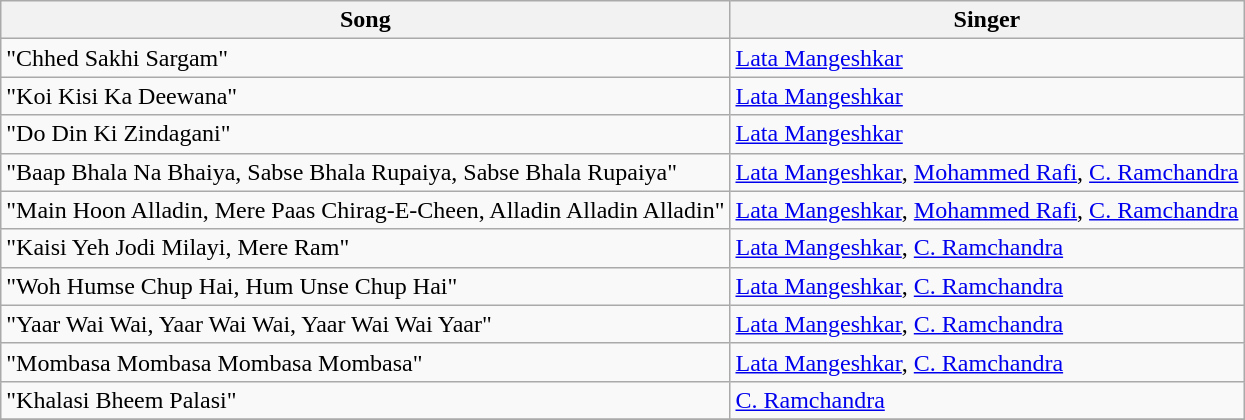<table class="wikitable">
<tr>
<th>Song</th>
<th>Singer</th>
</tr>
<tr>
<td>"Chhed Sakhi Sargam"</td>
<td><a href='#'>Lata Mangeshkar</a></td>
</tr>
<tr>
<td>"Koi Kisi Ka Deewana"</td>
<td><a href='#'>Lata Mangeshkar</a></td>
</tr>
<tr>
<td>"Do Din Ki Zindagani"</td>
<td><a href='#'>Lata Mangeshkar</a></td>
</tr>
<tr>
<td>"Baap Bhala Na Bhaiya, Sabse Bhala Rupaiya, Sabse Bhala Rupaiya"</td>
<td><a href='#'>Lata Mangeshkar</a>, <a href='#'>Mohammed Rafi</a>, <a href='#'>C. Ramchandra</a></td>
</tr>
<tr>
<td>"Main Hoon Alladin, Mere Paas Chirag-E-Cheen, Alladin Alladin Alladin"</td>
<td><a href='#'>Lata Mangeshkar</a>, <a href='#'>Mohammed Rafi</a>, <a href='#'>C. Ramchandra</a></td>
</tr>
<tr>
<td>"Kaisi Yeh Jodi Milayi, Mere Ram"</td>
<td><a href='#'>Lata Mangeshkar</a>, <a href='#'>C. Ramchandra</a></td>
</tr>
<tr>
<td>"Woh Humse Chup Hai, Hum Unse Chup Hai"</td>
<td><a href='#'>Lata Mangeshkar</a>, <a href='#'>C. Ramchandra</a></td>
</tr>
<tr>
<td>"Yaar Wai Wai, Yaar Wai Wai, Yaar Wai Wai Yaar"</td>
<td><a href='#'>Lata Mangeshkar</a>, <a href='#'>C. Ramchandra</a></td>
</tr>
<tr>
<td>"Mombasa Mombasa Mombasa Mombasa"</td>
<td><a href='#'>Lata Mangeshkar</a>, <a href='#'>C. Ramchandra</a></td>
</tr>
<tr>
<td>"Khalasi Bheem Palasi"</td>
<td><a href='#'>C. Ramchandra</a></td>
</tr>
<tr>
</tr>
</table>
